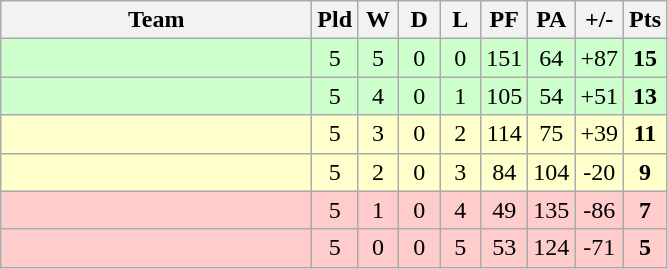<table class="wikitable" border="1" style="text-align: center;">
<tr>
<th width="200">Team</th>
<th width="20">Pld</th>
<th width="20">W</th>
<th width="20">D</th>
<th width="20">L</th>
<th width="20">PF</th>
<th width="20">PA</th>
<th width="25">+/-</th>
<th width="20">Pts</th>
</tr>
<tr style="background:#cfc;">
<td align=left></td>
<td>5</td>
<td>5</td>
<td>0</td>
<td>0</td>
<td>151</td>
<td>64</td>
<td>+87</td>
<td><strong>15</strong></td>
</tr>
<tr style="background:#cfc;">
<td align=left></td>
<td>5</td>
<td>4</td>
<td>0</td>
<td>1</td>
<td>105</td>
<td>54</td>
<td>+51</td>
<td><strong>13</strong></td>
</tr>
<tr style="background:#ffc;">
<td align=left></td>
<td>5</td>
<td>3</td>
<td>0</td>
<td>2</td>
<td>114</td>
<td>75</td>
<td>+39</td>
<td><strong>11</strong></td>
</tr>
<tr style="background:#ffc;">
<td align=left></td>
<td>5</td>
<td>2</td>
<td>0</td>
<td>3</td>
<td>84</td>
<td>104</td>
<td>-20</td>
<td><strong>9</strong></td>
</tr>
<tr bgcolor="#ffcccc">
<td align=left></td>
<td>5</td>
<td>1</td>
<td>0</td>
<td>4</td>
<td>49</td>
<td>135</td>
<td>-86</td>
<td><strong>7</strong></td>
</tr>
<tr bgcolor="#ffcccc">
<td align=left></td>
<td>5</td>
<td>0</td>
<td>0</td>
<td>5</td>
<td>53</td>
<td>124</td>
<td>-71</td>
<td><strong>5</strong></td>
</tr>
</table>
